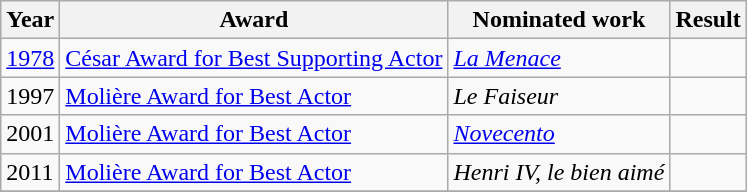<table class = "wikitable">
<tr>
<th>Year</th>
<th>Award</th>
<th>Nominated work</th>
<th>Result</th>
</tr>
<tr>
<td><a href='#'>1978</a></td>
<td><a href='#'>César Award for Best Supporting Actor</a></td>
<td><em><a href='#'>La Menace</a></em></td>
<td></td>
</tr>
<tr>
<td>1997</td>
<td><a href='#'>Molière Award for Best Actor</a></td>
<td><em>Le Faiseur</em></td>
<td></td>
</tr>
<tr>
<td>2001</td>
<td><a href='#'>Molière Award for Best Actor</a></td>
<td><em><a href='#'>Novecento</a></em></td>
<td></td>
</tr>
<tr>
<td>2011</td>
<td><a href='#'>Molière Award for Best Actor</a></td>
<td><em>Henri IV, le bien aimé</em></td>
<td></td>
</tr>
<tr>
</tr>
</table>
